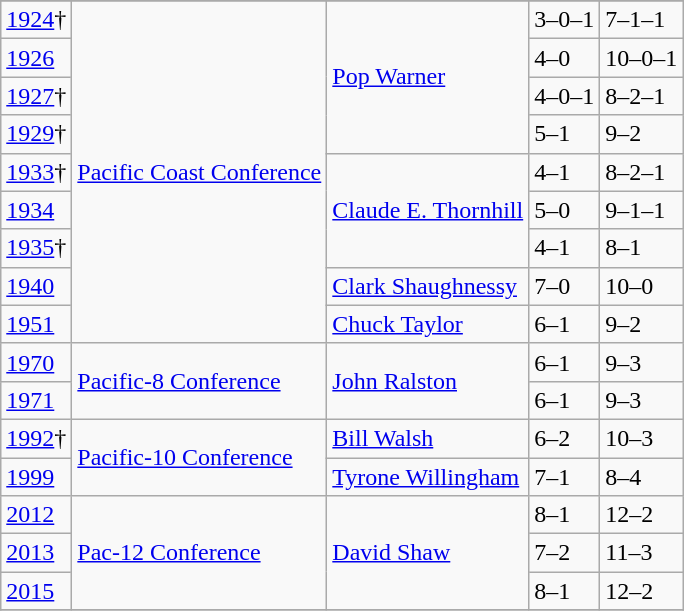<table class="wikitable">
<tr>
</tr>
<tr>
<td><a href='#'>1924</a>†</td>
<td rowspan="9"><a href='#'>Pacific Coast Conference</a></td>
<td rowspan="4"><a href='#'>Pop Warner</a></td>
<td>3–0–1</td>
<td>7–1–1</td>
</tr>
<tr>
<td><a href='#'>1926</a></td>
<td>4–0</td>
<td>10–0–1</td>
</tr>
<tr>
<td><a href='#'>1927</a>†</td>
<td>4–0–1</td>
<td>8–2–1</td>
</tr>
<tr>
<td><a href='#'>1929</a>†</td>
<td>5–1</td>
<td>9–2</td>
</tr>
<tr>
<td><a href='#'>1933</a>†</td>
<td rowspan="3"><a href='#'>Claude E. Thornhill</a></td>
<td>4–1</td>
<td>8–2–1</td>
</tr>
<tr>
<td><a href='#'>1934</a></td>
<td>5–0</td>
<td>9–1–1</td>
</tr>
<tr>
<td><a href='#'>1935</a>†</td>
<td>4–1</td>
<td>8–1</td>
</tr>
<tr>
<td><a href='#'>1940</a></td>
<td><a href='#'>Clark Shaughnessy</a></td>
<td>7–0</td>
<td>10–0</td>
</tr>
<tr>
<td><a href='#'>1951</a></td>
<td><a href='#'>Chuck Taylor</a></td>
<td>6–1</td>
<td>9–2</td>
</tr>
<tr>
<td><a href='#'>1970</a></td>
<td rowspan="2"><a href='#'>Pacific-8 Conference</a></td>
<td rowspan="2"><a href='#'>John Ralston</a></td>
<td>6–1</td>
<td>9–3</td>
</tr>
<tr>
<td><a href='#'>1971</a></td>
<td>6–1</td>
<td>9–3</td>
</tr>
<tr>
<td><a href='#'>1992</a>†</td>
<td rowspan="2"><a href='#'>Pacific-10 Conference</a></td>
<td><a href='#'>Bill Walsh</a></td>
<td>6–2</td>
<td>10–3</td>
</tr>
<tr>
<td><a href='#'>1999</a></td>
<td><a href='#'>Tyrone Willingham</a></td>
<td>7–1</td>
<td>8–4</td>
</tr>
<tr>
<td><a href='#'>2012</a></td>
<td rowspan="3"><a href='#'>Pac-12 Conference</a></td>
<td rowspan="3"><a href='#'>David Shaw</a></td>
<td>8–1</td>
<td>12–2</td>
</tr>
<tr>
<td><a href='#'>2013</a></td>
<td>7–2</td>
<td>11–3</td>
</tr>
<tr>
<td><a href='#'>2015</a></td>
<td>8–1</td>
<td>12–2</td>
</tr>
<tr>
</tr>
</table>
